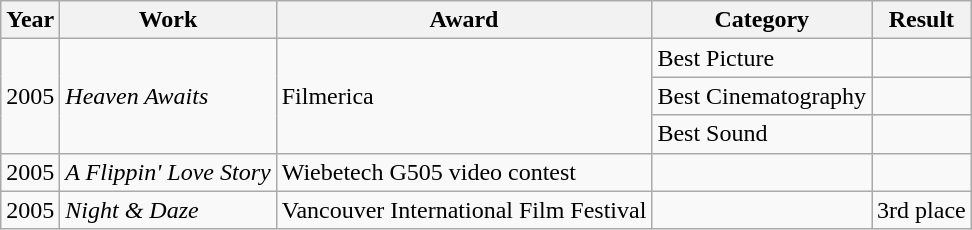<table class="wikitable">
<tr>
<th>Year</th>
<th>Work</th>
<th>Award</th>
<th>Category</th>
<th>Result</th>
</tr>
<tr>
<td rowspan="3">2005</td>
<td rowspan="3"><em>Heaven Awaits</em></td>
<td rowspan="3">Filmerica</td>
<td>Best Picture</td>
<td></td>
</tr>
<tr>
<td>Best Cinematography</td>
<td></td>
</tr>
<tr>
<td>Best Sound</td>
<td></td>
</tr>
<tr>
<td>2005</td>
<td><em>A Flippin' Love Story</em></td>
<td>Wiebetech G505 video contest</td>
<td></td>
<td></td>
</tr>
<tr>
<td>2005</td>
<td><em>Night & Daze</em></td>
<td>Vancouver International Film Festival</td>
<td></td>
<td>3rd place</td>
</tr>
</table>
